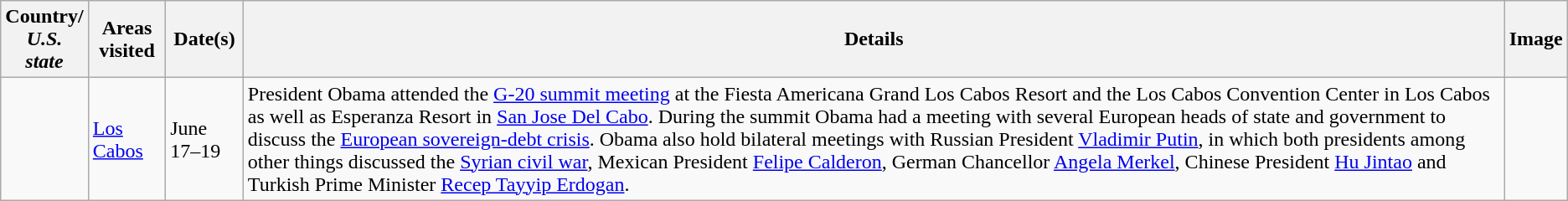<table class="wikitable">
<tr>
<th>Country/<br><em>U.S. state</em></th>
<th>Areas visited</th>
<th>Date(s)</th>
<th>Details</th>
<th>Image</th>
</tr>
<tr>
<td></td>
<td><a href='#'>Los Cabos</a></td>
<td>June 17–19</td>
<td>President Obama attended the <a href='#'>G-20 summit meeting</a> at the Fiesta Americana Grand Los Cabos Resort and the Los Cabos Convention Center in Los Cabos as well as Esperanza Resort in <a href='#'>San Jose Del Cabo</a>. During the summit Obama had a meeting with several European heads of state and government to discuss the <a href='#'>European sovereign-debt crisis</a>. Obama also hold bilateral meetings with Russian President <a href='#'>Vladimir Putin</a>, in which both presidents among other things discussed the <a href='#'>Syrian civil war</a>, Mexican President <a href='#'>Felipe Calderon</a>, German Chancellor <a href='#'>Angela Merkel</a>, Chinese President <a href='#'>Hu Jintao</a> and Turkish Prime Minister <a href='#'>Recep Tayyip Erdogan</a>.</td>
<td></td>
</tr>
</table>
